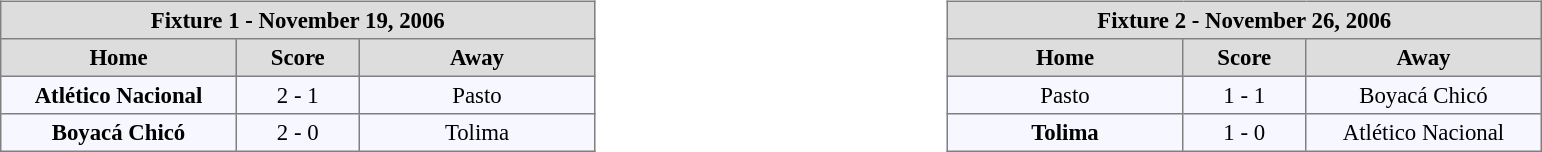<table width=100%>
<tr>
<td valign=top width=50% align=left><br><table align=center bgcolor="#f7f8ff" cellpadding="3" cellspacing="0" border="1" style="font-size: 95%; border: gray solid 1px; border-collapse: collapse;">
<tr align=center bgcolor=#DDDDDD style="color:black;">
<th colspan=3 align=center>Fixture 1 - November 19, 2006</th>
</tr>
<tr align=center bgcolor=#DDDDDD style="color:black;">
<th width="150">Home</th>
<th width="75">Score</th>
<th width="150">Away</th>
</tr>
<tr align=center>
<td><strong>Atlético Nacional</strong></td>
<td>2 - 1</td>
<td>Pasto</td>
</tr>
<tr align=center>
<td><strong>Boyacá Chicó</strong></td>
<td>2 - 0</td>
<td>Tolima</td>
</tr>
</table>
</td>
<td valign=top width=50% align=left><br><table align=center bgcolor="#f7f8ff" cellpadding="3" cellspacing="0" border="1" style="font-size: 95%; border: gray solid 1px; border-collapse: collapse;">
<tr align=center bgcolor=#DDDDDD style="color:black;">
<th colspan=3 align=center>Fixture 2 - November 26, 2006</th>
</tr>
<tr align=center bgcolor=#DDDDDD style="color:black;">
<th width="150">Home</th>
<th width="75">Score</th>
<th width="150">Away</th>
</tr>
<tr align=center>
<td>Pasto</td>
<td>1 - 1</td>
<td>Boyacá Chicó</td>
</tr>
<tr align=center>
<td><strong>Tolima</strong></td>
<td>1 - 0</td>
<td>Atlético Nacional</td>
</tr>
</table>
</td>
</tr>
</table>
